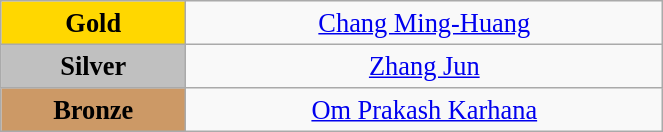<table class="wikitable" style=" text-align:center; font-size:110%;" width="35%">
<tr>
<td bgcolor="gold"><strong>Gold</strong></td>
<td><a href='#'>Chang Ming-Huang</a><br></td>
</tr>
<tr>
<td bgcolor="silver"><strong>Silver</strong></td>
<td><a href='#'>Zhang Jun</a><br></td>
</tr>
<tr>
<td bgcolor="CC9966"><strong>Bronze</strong></td>
<td><a href='#'>Om Prakash Karhana</a><br></td>
</tr>
</table>
